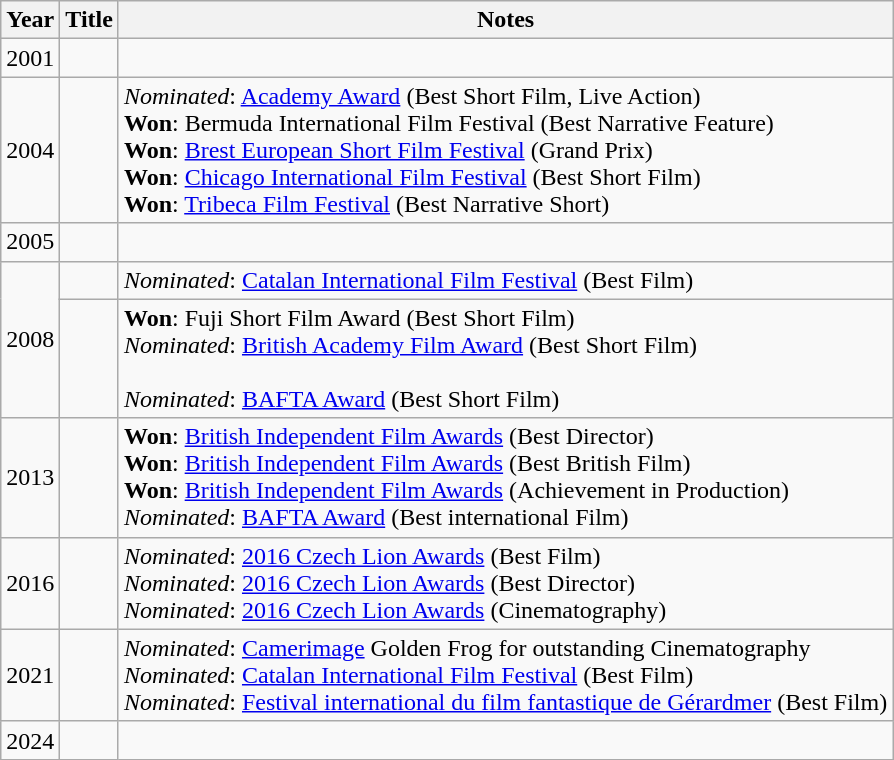<table class="wikitable">
<tr>
<th>Year</th>
<th>Title</th>
<th>Notes</th>
</tr>
<tr>
<td>2001</td>
<td></td>
<td></td>
</tr>
<tr>
<td>2004</td>
<td></td>
<td><em>Nominated</em>: <a href='#'>Academy Award</a> (Best Short Film, Live Action)<br><strong>Won</strong>: Bermuda International Film Festival (Best Narrative Feature)<br><strong>Won</strong>: <a href='#'>Brest European Short Film Festival</a> (Grand Prix)<br><strong>Won</strong>: <a href='#'>Chicago International Film Festival</a> (Best Short Film)<br><strong>Won</strong>: <a href='#'>Tribeca Film Festival</a> (Best Narrative Short)</td>
</tr>
<tr>
<td>2005</td>
<td></td>
<td></td>
</tr>
<tr>
<td rowspan="2">2008</td>
<td></td>
<td><em>Nominated</em>: <a href='#'>Catalan International Film Festival</a> (Best Film)</td>
</tr>
<tr>
<td></td>
<td><strong>Won</strong>: Fuji Short Film Award (Best Short Film)<br><em>Nominated</em>: <a href='#'>British Academy Film Award</a> (Best Short Film)<br><br><em>Nominated</em>: <a href='#'>BAFTA Award</a> (Best Short Film)</td>
</tr>
<tr>
<td>2013</td>
<td></td>
<td><strong>Won</strong>: <a href='#'>British Independent Film Awards</a> (Best Director)<br><strong>Won</strong>: <a href='#'>British Independent Film Awards</a> (Best British Film)<br><strong>Won</strong>: <a href='#'>British Independent Film Awards</a> (Achievement in Production)<br><em>Nominated</em>: <a href='#'>BAFTA Award</a> (Best international Film)</td>
</tr>
<tr>
<td>2016</td>
<td></td>
<td><em>Nominated</em>: <a href='#'>2016 Czech Lion Awards</a> (Best Film)<br><em>Nominated</em>: <a href='#'>2016 Czech Lion Awards</a> (Best Director)<br><em>Nominated</em>: <a href='#'>2016 Czech Lion Awards</a> (Cinematography)</td>
</tr>
<tr>
<td>2021</td>
<td></td>
<td><em>Nominated</em>: <a href='#'>Camerimage</a> Golden Frog for outstanding Cinematography<br><em>Nominated</em>: <a href='#'>Catalan International Film Festival</a> (Best Film)<br><em>Nominated</em>: <a href='#'>Festival international du film fantastique de Gérardmer</a> (Best Film)</td>
</tr>
<tr>
<td>2024</td>
<td></td>
<td></td>
</tr>
</table>
